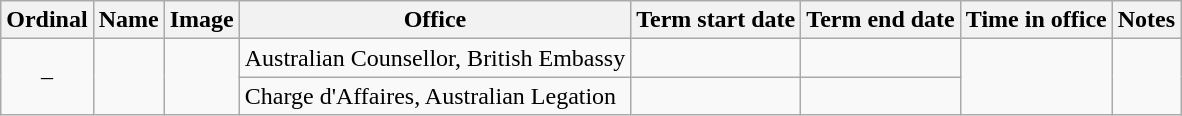<table class='wikitable sortable'>
<tr>
<th>Ordinal</th>
<th>Name</th>
<th>Image</th>
<th>Office</th>
<th>Term start date</th>
<th>Term end date</th>
<th>Time in office</th>
<th>Notes</th>
</tr>
<tr>
<td rowspan=2 align=center>–</td>
<td rowspan=2></td>
<td rowspan=2></td>
<td>Australian Counsellor, British Embassy</td>
<td align=center></td>
<td align=center></td>
<td rowspan=2 align=right></td>
<td rowspan=2></td>
</tr>
<tr>
<td>Charge d'Affaires, Australian Legation</td>
<td align=center></td>
<td align=center></td>
</tr>
</table>
